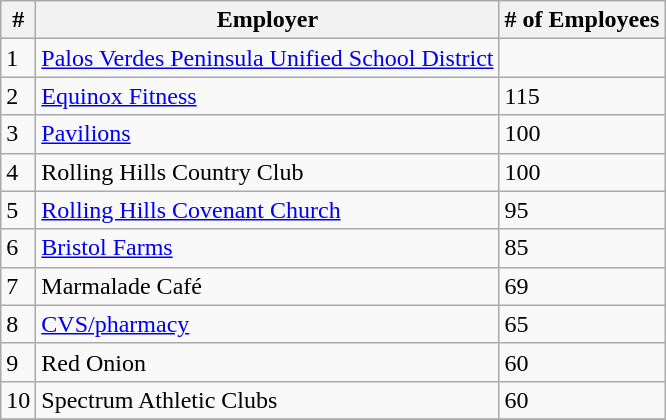<table class="wikitable">
<tr>
<th>#</th>
<th>Employer</th>
<th># of Employees</th>
</tr>
<tr>
<td>1</td>
<td><a href='#'>Palos Verdes Peninsula Unified School District</a></td>
<td></td>
</tr>
<tr>
<td>2</td>
<td><a href='#'>Equinox Fitness</a></td>
<td>115</td>
</tr>
<tr>
<td>3</td>
<td><a href='#'>Pavilions</a></td>
<td>100</td>
</tr>
<tr>
<td>4</td>
<td>Rolling Hills Country Club</td>
<td>100</td>
</tr>
<tr>
<td>5</td>
<td><a href='#'>Rolling Hills Covenant Church</a></td>
<td>95</td>
</tr>
<tr>
<td>6</td>
<td><a href='#'>Bristol Farms</a></td>
<td>85</td>
</tr>
<tr>
<td>7</td>
<td>Marmalade Café</td>
<td>69</td>
</tr>
<tr>
<td>8</td>
<td><a href='#'>CVS/pharmacy</a></td>
<td>65</td>
</tr>
<tr>
<td>9</td>
<td>Red Onion</td>
<td>60</td>
</tr>
<tr>
<td>10</td>
<td>Spectrum Athletic Clubs</td>
<td>60</td>
</tr>
<tr>
</tr>
</table>
